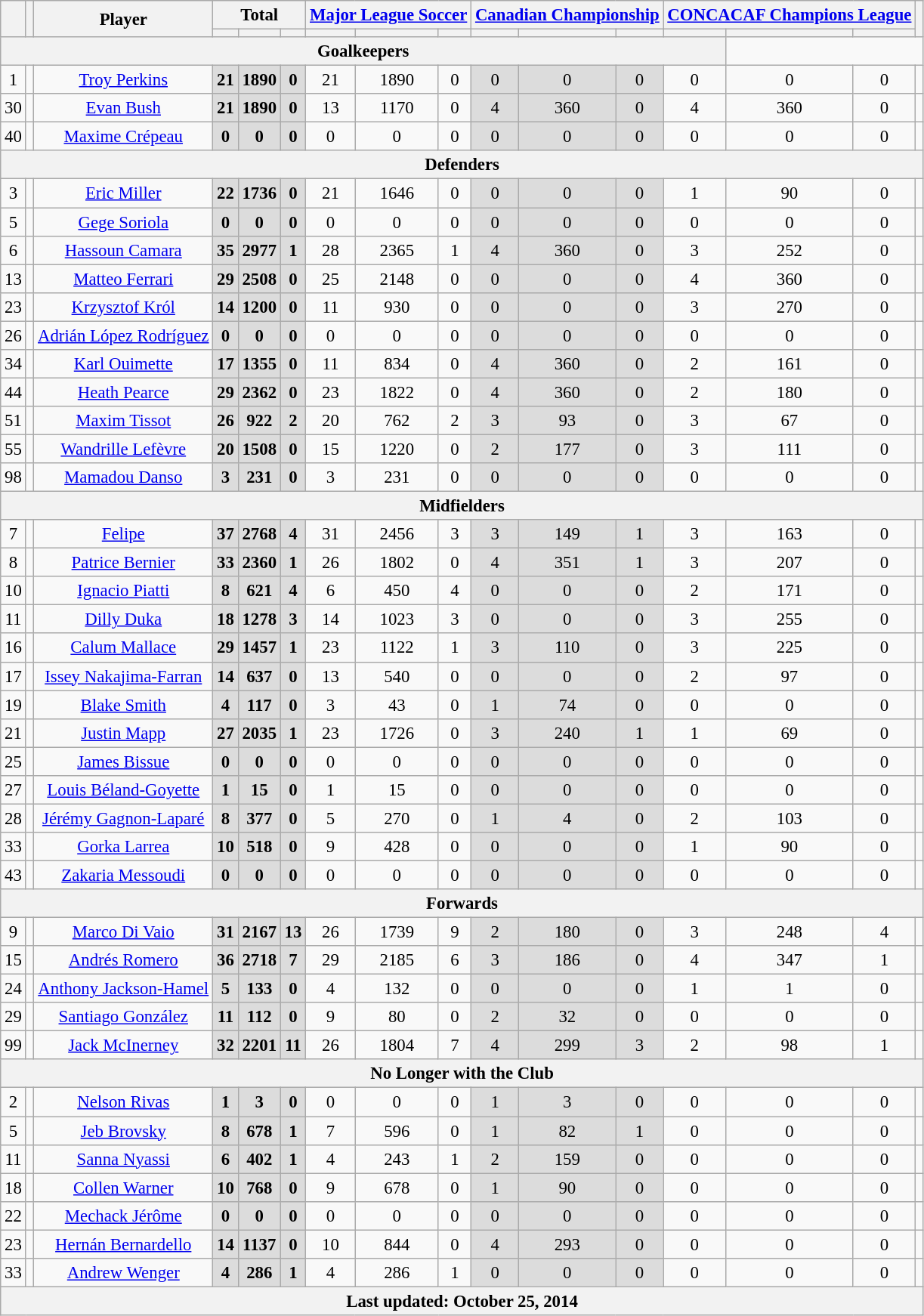<table class="wikitable sortable alternance" Style="text-align:  center;font-size:95%">
<tr>
<th rowspan=2></th>
<th rowspan=2></th>
<th rowspan=2>Player</th>
<th colspan=3>Total</th>
<th colspan=3><a href='#'>Major League Soccer</a></th>
<th colspan=3><a href='#'>Canadian Championship</a></th>
<th colspan=3><a href='#'>CONCACAF Champions League</a></th>
<th rowspan=2></th>
</tr>
<tr>
<th></th>
<th></th>
<th></th>
<th></th>
<th></th>
<th></th>
<th></th>
<th></th>
<th></th>
<th></th>
<th></th>
<th></th>
</tr>
<tr>
<th colspan=13>Goalkeepers</th>
</tr>
<tr>
<td>1</td>
<td></td>
<td><a href='#'>Troy Perkins</a></td>
<td style="background:#DCDCDC"><strong>21</strong> </td>
<td style="background:#DCDCDC"><strong>1890</strong> </td>
<td style="background:#DCDCDC"><strong>0</strong> </td>
<td>21 </td>
<td>1890 </td>
<td>0 </td>
<td style="background:#DCDCDC">0 </td>
<td style="background:#DCDCDC">0 </td>
<td style="background:#DCDCDC">0 </td>
<td>0 </td>
<td>0 </td>
<td>0 </td>
<td></td>
</tr>
<tr>
<td>30</td>
<td></td>
<td><a href='#'>Evan Bush</a></td>
<td style="background:#DCDCDC"><strong>21</strong> </td>
<td style="background:#DCDCDC"><strong>1890</strong> </td>
<td style="background:#DCDCDC"><strong>0</strong> </td>
<td>13 </td>
<td>1170 </td>
<td>0 </td>
<td style="background:#DCDCDC">4 </td>
<td style="background:#DCDCDC">360 </td>
<td style="background:#DCDCDC">0 </td>
<td>4 </td>
<td>360 </td>
<td>0 </td>
<td></td>
</tr>
<tr>
<td>40</td>
<td></td>
<td><a href='#'>Maxime Crépeau</a></td>
<td style="background:#DCDCDC"><strong>0</strong> </td>
<td style="background:#DCDCDC"><strong>0</strong> </td>
<td style="background:#DCDCDC"><strong>0</strong> </td>
<td>0 </td>
<td>0 </td>
<td>0 </td>
<td style="background:#DCDCDC">0 </td>
<td style="background:#DCDCDC">0 </td>
<td style="background:#DCDCDC">0 </td>
<td>0 </td>
<td>0 </td>
<td>0 </td>
<td></td>
</tr>
<tr>
<th colspan=17>Defenders</th>
</tr>
<tr>
<td>3</td>
<td></td>
<td><a href='#'>Eric Miller</a></td>
<td style="background:#DCDCDC"><strong>22</strong> </td>
<td style="background:#DCDCDC"><strong>1736</strong> </td>
<td style="background:#DCDCDC"><strong>0</strong> </td>
<td>21 </td>
<td>1646 </td>
<td>0 </td>
<td style="background:#DCDCDC">0 </td>
<td style="background:#DCDCDC">0 </td>
<td style="background:#DCDCDC">0 </td>
<td>1 </td>
<td>90 </td>
<td>0 </td>
<td></td>
</tr>
<tr>
<td>5</td>
<td></td>
<td><a href='#'>Gege Soriola</a></td>
<td style="background:#DCDCDC"><strong>0</strong> </td>
<td style="background:#DCDCDC"><strong>0</strong> </td>
<td style="background:#DCDCDC"><strong>0</strong> </td>
<td>0 </td>
<td>0 </td>
<td>0 </td>
<td style="background:#DCDCDC">0 </td>
<td style="background:#DCDCDC">0 </td>
<td style="background:#DCDCDC">0 </td>
<td>0 </td>
<td>0 </td>
<td>0 </td>
<td></td>
</tr>
<tr>
<td>6</td>
<td></td>
<td><a href='#'>Hassoun Camara</a></td>
<td style="background:#DCDCDC"><strong>35</strong> </td>
<td style="background:#DCDCDC"><strong>2977</strong> </td>
<td style="background:#DCDCDC"><strong>1</strong> </td>
<td>28 </td>
<td>2365 </td>
<td>1 </td>
<td style="background:#DCDCDC">4 </td>
<td style="background:#DCDCDC">360 </td>
<td style="background:#DCDCDC">0 </td>
<td>3 </td>
<td>252 </td>
<td>0 </td>
<td></td>
</tr>
<tr>
<td>13</td>
<td></td>
<td><a href='#'>Matteo Ferrari</a></td>
<td style="background:#DCDCDC"><strong>29</strong> </td>
<td style="background:#DCDCDC"><strong>2508</strong> </td>
<td style="background:#DCDCDC"><strong>0</strong> </td>
<td>25 </td>
<td>2148 </td>
<td>0 </td>
<td style="background:#DCDCDC">0 </td>
<td style="background:#DCDCDC">0 </td>
<td style="background:#DCDCDC">0 </td>
<td>4 </td>
<td>360 </td>
<td>0 </td>
<td></td>
</tr>
<tr>
<td>23</td>
<td></td>
<td><a href='#'>Krzysztof Król</a></td>
<td style="background:#DCDCDC"><strong>14</strong> </td>
<td style="background:#DCDCDC"><strong>1200</strong> </td>
<td style="background:#DCDCDC"><strong>0</strong> </td>
<td>11 </td>
<td>930 </td>
<td>0 </td>
<td style="background:#DCDCDC">0 </td>
<td style="background:#DCDCDC">0 </td>
<td style="background:#DCDCDC">0 </td>
<td>3 </td>
<td>270 </td>
<td>0 </td>
<td></td>
</tr>
<tr>
<td>26</td>
<td></td>
<td><a href='#'>Adrián López Rodríguez</a></td>
<td style="background:#DCDCDC"><strong>0</strong> </td>
<td style="background:#DCDCDC"><strong>0</strong> </td>
<td style="background:#DCDCDC"><strong>0</strong> </td>
<td>0 </td>
<td>0 </td>
<td>0 </td>
<td style="background:#DCDCDC">0 </td>
<td style="background:#DCDCDC">0 </td>
<td style="background:#DCDCDC">0 </td>
<td>0 </td>
<td>0 </td>
<td>0 </td>
<td></td>
</tr>
<tr>
<td>34</td>
<td></td>
<td><a href='#'>Karl Ouimette</a></td>
<td style="background:#DCDCDC"><strong>17</strong> </td>
<td style="background:#DCDCDC"><strong>1355</strong> </td>
<td style="background:#DCDCDC"><strong>0</strong> </td>
<td>11 </td>
<td>834 </td>
<td>0 </td>
<td style="background:#DCDCDC">4 </td>
<td style="background:#DCDCDC">360 </td>
<td style="background:#DCDCDC">0 </td>
<td>2 </td>
<td>161 </td>
<td>0 </td>
<td></td>
</tr>
<tr>
<td>44</td>
<td></td>
<td><a href='#'>Heath Pearce</a></td>
<td style="background:#DCDCDC"><strong>29</strong> </td>
<td style="background:#DCDCDC"><strong>2362</strong> </td>
<td style="background:#DCDCDC"><strong>0</strong> </td>
<td>23 </td>
<td>1822 </td>
<td>0 </td>
<td style="background:#DCDCDC">4 </td>
<td style="background:#DCDCDC">360 </td>
<td style="background:#DCDCDC">0 </td>
<td>2 </td>
<td>180 </td>
<td>0 </td>
<td></td>
</tr>
<tr>
<td>51</td>
<td></td>
<td><a href='#'>Maxim Tissot</a></td>
<td style="background:#DCDCDC"><strong>26</strong> </td>
<td style="background:#DCDCDC"><strong>922</strong> </td>
<td style="background:#DCDCDC"><strong>2</strong> </td>
<td>20 </td>
<td>762 </td>
<td>2 </td>
<td style="background:#DCDCDC">3 </td>
<td style="background:#DCDCDC">93 </td>
<td style="background:#DCDCDC">0 </td>
<td>3 </td>
<td>67 </td>
<td>0 </td>
<td></td>
</tr>
<tr>
<td>55</td>
<td></td>
<td><a href='#'>Wandrille Lefèvre</a></td>
<td style="background:#DCDCDC"><strong>20</strong> </td>
<td style="background:#DCDCDC"><strong>1508</strong> </td>
<td style="background:#DCDCDC"><strong>0</strong> </td>
<td>15 </td>
<td>1220 </td>
<td>0 </td>
<td style="background:#DCDCDC">2 </td>
<td style="background:#DCDCDC">177 </td>
<td style="background:#DCDCDC">0 </td>
<td>3 </td>
<td>111 </td>
<td>0 </td>
<td></td>
</tr>
<tr>
<td>98</td>
<td></td>
<td><a href='#'>Mamadou Danso</a></td>
<td style="background:#DCDCDC"><strong>3</strong> </td>
<td style="background:#DCDCDC"><strong>231</strong> </td>
<td style="background:#DCDCDC"><strong>0</strong> </td>
<td>3 </td>
<td>231 </td>
<td>0 </td>
<td style="background:#DCDCDC">0 </td>
<td style="background:#DCDCDC">0 </td>
<td style="background:#DCDCDC">0 </td>
<td>0 </td>
<td>0 </td>
<td>0 </td>
<td></td>
</tr>
<tr>
<th colspan=17>Midfielders</th>
</tr>
<tr>
<td>7</td>
<td></td>
<td><a href='#'>Felipe</a></td>
<td style="background:#DCDCDC"><strong>37</strong> </td>
<td style="background:#DCDCDC"><strong>2768</strong> </td>
<td style="background:#DCDCDC"><strong>4</strong> </td>
<td>31 </td>
<td>2456 </td>
<td>3 </td>
<td style="background:#DCDCDC">3 </td>
<td style="background:#DCDCDC">149 </td>
<td style="background:#DCDCDC">1 </td>
<td>3 </td>
<td>163 </td>
<td>0 </td>
<td></td>
</tr>
<tr>
<td>8</td>
<td></td>
<td><a href='#'>Patrice Bernier</a></td>
<td style="background:#DCDCDC"><strong>33</strong> </td>
<td style="background:#DCDCDC"><strong>2360</strong> </td>
<td style="background:#DCDCDC"><strong>1</strong> </td>
<td>26 </td>
<td>1802 </td>
<td>0 </td>
<td style="background:#DCDCDC">4 </td>
<td style="background:#DCDCDC">351 </td>
<td style="background:#DCDCDC">1 </td>
<td>3 </td>
<td>207 </td>
<td>0 </td>
<td></td>
</tr>
<tr>
<td>10</td>
<td></td>
<td><a href='#'>Ignacio Piatti</a></td>
<td style="background:#DCDCDC"><strong>8</strong> </td>
<td style="background:#DCDCDC"><strong>621</strong> </td>
<td style="background:#DCDCDC"><strong>4</strong> </td>
<td>6 </td>
<td>450 </td>
<td>4 </td>
<td style="background:#DCDCDC">0 </td>
<td style="background:#DCDCDC">0 </td>
<td style="background:#DCDCDC">0 </td>
<td>2 </td>
<td>171 </td>
<td>0 </td>
<td></td>
</tr>
<tr>
<td>11</td>
<td></td>
<td><a href='#'>Dilly Duka</a></td>
<td style="background:#DCDCDC"><strong>18</strong> </td>
<td style="background:#DCDCDC"><strong>1278</strong> </td>
<td style="background:#DCDCDC"><strong>3</strong> </td>
<td>14 </td>
<td>1023 </td>
<td>3 </td>
<td style="background:#DCDCDC">0 </td>
<td style="background:#DCDCDC">0 </td>
<td style="background:#DCDCDC">0 </td>
<td>3 </td>
<td>255 </td>
<td>0 </td>
<td></td>
</tr>
<tr>
<td>16</td>
<td></td>
<td><a href='#'>Calum Mallace</a></td>
<td style="background:#DCDCDC"><strong>29</strong> </td>
<td style="background:#DCDCDC"><strong>1457</strong> </td>
<td style="background:#DCDCDC"><strong>1</strong> </td>
<td>23 </td>
<td>1122 </td>
<td>1 </td>
<td style="background:#DCDCDC">3 </td>
<td style="background:#DCDCDC">110 </td>
<td style="background:#DCDCDC">0 </td>
<td>3 </td>
<td>225 </td>
<td>0 </td>
<td></td>
</tr>
<tr>
<td>17</td>
<td></td>
<td><a href='#'>Issey Nakajima-Farran</a></td>
<td style="background:#DCDCDC"><strong>14</strong> </td>
<td style="background:#DCDCDC"><strong>637</strong> </td>
<td style="background:#DCDCDC"><strong>0</strong> </td>
<td>13 </td>
<td>540 </td>
<td>0 </td>
<td style="background:#DCDCDC">0 </td>
<td style="background:#DCDCDC">0 </td>
<td style="background:#DCDCDC">0 </td>
<td>2 </td>
<td>97 </td>
<td>0 </td>
<td></td>
</tr>
<tr>
<td>19</td>
<td></td>
<td><a href='#'>Blake Smith</a></td>
<td style="background:#DCDCDC"><strong>4</strong> </td>
<td style="background:#DCDCDC"><strong>117</strong> </td>
<td style="background:#DCDCDC"><strong>0</strong> </td>
<td>3 </td>
<td>43 </td>
<td>0 </td>
<td style="background:#DCDCDC">1 </td>
<td style="background:#DCDCDC">74 </td>
<td style="background:#DCDCDC">0 </td>
<td>0 </td>
<td>0 </td>
<td>0 </td>
<td></td>
</tr>
<tr>
<td>21</td>
<td></td>
<td><a href='#'>Justin Mapp</a></td>
<td style="background:#DCDCDC"><strong>27</strong> </td>
<td style="background:#DCDCDC"><strong>2035</strong> </td>
<td style="background:#DCDCDC"><strong>1</strong> </td>
<td>23 </td>
<td>1726 </td>
<td>0 </td>
<td style="background:#DCDCDC">3 </td>
<td style="background:#DCDCDC">240 </td>
<td style="background:#DCDCDC">1 </td>
<td>1 </td>
<td>69 </td>
<td>0 </td>
<td></td>
</tr>
<tr>
<td>25</td>
<td></td>
<td><a href='#'>James Bissue</a></td>
<td style="background:#DCDCDC"><strong>0</strong> </td>
<td style="background:#DCDCDC"><strong>0</strong> </td>
<td style="background:#DCDCDC"><strong>0</strong> </td>
<td>0 </td>
<td>0 </td>
<td>0 </td>
<td style="background:#DCDCDC">0 </td>
<td style="background:#DCDCDC">0 </td>
<td style="background:#DCDCDC">0 </td>
<td>0 </td>
<td>0 </td>
<td>0 </td>
<td></td>
</tr>
<tr>
<td>27</td>
<td></td>
<td><a href='#'>Louis Béland-Goyette</a></td>
<td style="background:#DCDCDC"><strong>1</strong> </td>
<td style="background:#DCDCDC"><strong>15</strong> </td>
<td style="background:#DCDCDC"><strong>0</strong> </td>
<td>1 </td>
<td>15 </td>
<td>0 </td>
<td style="background:#DCDCDC">0 </td>
<td style="background:#DCDCDC">0 </td>
<td style="background:#DCDCDC">0 </td>
<td>0 </td>
<td>0 </td>
<td>0 </td>
<td></td>
</tr>
<tr>
<td>28</td>
<td></td>
<td><a href='#'>Jérémy Gagnon-Laparé</a></td>
<td style="background:#DCDCDC"><strong>8</strong> </td>
<td style="background:#DCDCDC"><strong>377</strong> </td>
<td style="background:#DCDCDC"><strong>0</strong> </td>
<td>5 </td>
<td>270 </td>
<td>0 </td>
<td style="background:#DCDCDC">1 </td>
<td style="background:#DCDCDC">4 </td>
<td style="background:#DCDCDC">0 </td>
<td>2 </td>
<td>103 </td>
<td>0 </td>
<td></td>
</tr>
<tr>
<td>33</td>
<td></td>
<td><a href='#'>Gorka Larrea</a></td>
<td style="background:#DCDCDC"><strong>10</strong> </td>
<td style="background:#DCDCDC"><strong>518</strong> </td>
<td style="background:#DCDCDC"><strong>0</strong> </td>
<td>9 </td>
<td>428 </td>
<td>0 </td>
<td style="background:#DCDCDC">0 </td>
<td style="background:#DCDCDC">0 </td>
<td style="background:#DCDCDC">0 </td>
<td>1 </td>
<td>90 </td>
<td>0 </td>
<td></td>
</tr>
<tr>
<td>43</td>
<td></td>
<td><a href='#'>Zakaria Messoudi</a></td>
<td style="background:#DCDCDC"><strong>0</strong> </td>
<td style="background:#DCDCDC"><strong>0</strong> </td>
<td style="background:#DCDCDC"><strong>0</strong> </td>
<td>0 </td>
<td>0 </td>
<td>0 </td>
<td style="background:#DCDCDC">0 </td>
<td style="background:#DCDCDC">0 </td>
<td style="background:#DCDCDC">0 </td>
<td>0 </td>
<td>0 </td>
<td>0 </td>
<td></td>
</tr>
<tr>
<th colspan=17>Forwards</th>
</tr>
<tr>
<td>9</td>
<td></td>
<td><a href='#'>Marco Di Vaio</a></td>
<td style="background:#DCDCDC"><strong>31</strong> </td>
<td style="background:#DCDCDC"><strong>2167</strong> </td>
<td style="background:#DCDCDC"><strong>13</strong> </td>
<td>26 </td>
<td>1739 </td>
<td>9 </td>
<td style="background:#DCDCDC">2 </td>
<td style="background:#DCDCDC">180 </td>
<td style="background:#DCDCDC">0 </td>
<td>3 </td>
<td>248 </td>
<td>4 </td>
<td></td>
</tr>
<tr>
<td>15</td>
<td></td>
<td><a href='#'>Andrés Romero</a></td>
<td style="background:#DCDCDC"><strong>36</strong> </td>
<td style="background:#DCDCDC"><strong>2718</strong> </td>
<td style="background:#DCDCDC"><strong>7</strong> </td>
<td>29 </td>
<td>2185 </td>
<td>6 </td>
<td style="background:#DCDCDC">3 </td>
<td style="background:#DCDCDC">186 </td>
<td style="background:#DCDCDC">0 </td>
<td>4 </td>
<td>347 </td>
<td>1 </td>
<td></td>
</tr>
<tr>
<td>24</td>
<td></td>
<td><a href='#'>Anthony Jackson-Hamel</a></td>
<td style="background:#DCDCDC"><strong>5</strong> </td>
<td style="background:#DCDCDC"><strong>133</strong> </td>
<td style="background:#DCDCDC"><strong>0</strong> </td>
<td>4 </td>
<td>132 </td>
<td>0 </td>
<td style="background:#DCDCDC">0 </td>
<td style="background:#DCDCDC">0 </td>
<td style="background:#DCDCDC">0 </td>
<td>1 </td>
<td>1 </td>
<td>0 </td>
<td></td>
</tr>
<tr>
<td>29</td>
<td></td>
<td><a href='#'>Santiago González</a></td>
<td style="background:#DCDCDC"><strong>11</strong> </td>
<td style="background:#DCDCDC"><strong>112</strong> </td>
<td style="background:#DCDCDC"><strong>0</strong> </td>
<td>9 </td>
<td>80 </td>
<td>0 </td>
<td style="background:#DCDCDC">2 </td>
<td style="background:#DCDCDC">32 </td>
<td style="background:#DCDCDC">0 </td>
<td>0 </td>
<td>0 </td>
<td>0 </td>
<td></td>
</tr>
<tr>
<td>99</td>
<td></td>
<td><a href='#'>Jack McInerney</a></td>
<td style="background:#DCDCDC"><strong>32</strong> </td>
<td style="background:#DCDCDC"><strong>2201</strong> </td>
<td style="background:#DCDCDC"><strong>11</strong> </td>
<td>26 </td>
<td>1804 </td>
<td>7 </td>
<td style="background:#DCDCDC">4 </td>
<td style="background:#DCDCDC">299 </td>
<td style="background:#DCDCDC">3 </td>
<td>2 </td>
<td>98 </td>
<td>1 </td>
<td></td>
</tr>
<tr>
<th colspan=17>No Longer with the Club</th>
</tr>
<tr>
<td>2</td>
<td></td>
<td><a href='#'>Nelson Rivas</a></td>
<td style="background:#DCDCDC"><strong>1</strong> </td>
<td style="background:#DCDCDC"><strong>3</strong> </td>
<td style="background:#DCDCDC"><strong>0</strong> </td>
<td>0 </td>
<td>0 </td>
<td>0 </td>
<td style="background:#DCDCDC">1 </td>
<td style="background:#DCDCDC">3 </td>
<td style="background:#DCDCDC">0 </td>
<td>0 </td>
<td>0 </td>
<td>0 </td>
<td></td>
</tr>
<tr>
<td>5</td>
<td></td>
<td><a href='#'>Jeb Brovsky</a></td>
<td style="background:#DCDCDC"><strong>8</strong> </td>
<td style="background:#DCDCDC"><strong>678</strong> </td>
<td style="background:#DCDCDC"><strong>1</strong> </td>
<td>7 </td>
<td>596 </td>
<td>0 </td>
<td style="background:#DCDCDC">1 </td>
<td style="background:#DCDCDC">82 </td>
<td style="background:#DCDCDC">1 </td>
<td>0 </td>
<td>0 </td>
<td>0 </td>
<td></td>
</tr>
<tr>
<td>11</td>
<td></td>
<td><a href='#'>Sanna Nyassi</a></td>
<td style="background:#DCDCDC"><strong>6</strong> </td>
<td style="background:#DCDCDC"><strong>402</strong> </td>
<td style="background:#DCDCDC"><strong>1</strong> </td>
<td>4 </td>
<td>243 </td>
<td>1 </td>
<td style="background:#DCDCDC">2 </td>
<td style="background:#DCDCDC">159 </td>
<td style="background:#DCDCDC">0 </td>
<td>0 </td>
<td>0 </td>
<td>0 </td>
<td></td>
</tr>
<tr>
<td>18</td>
<td></td>
<td><a href='#'>Collen Warner</a></td>
<td style="background:#DCDCDC"><strong>10</strong> </td>
<td style="background:#DCDCDC"><strong>768</strong> </td>
<td style="background:#DCDCDC"><strong>0</strong> </td>
<td>9 </td>
<td>678 </td>
<td>0 </td>
<td style="background:#DCDCDC">1 </td>
<td style="background:#DCDCDC">90 </td>
<td style="background:#DCDCDC">0 </td>
<td>0 </td>
<td>0 </td>
<td>0 </td>
<td></td>
</tr>
<tr>
<td>22</td>
<td></td>
<td><a href='#'>Mechack Jérôme</a></td>
<td style="background:#DCDCDC"><strong>0</strong> </td>
<td style="background:#DCDCDC"><strong>0</strong> </td>
<td style="background:#DCDCDC"><strong>0</strong> </td>
<td>0 </td>
<td>0 </td>
<td>0 </td>
<td style="background:#DCDCDC">0 </td>
<td style="background:#DCDCDC">0 </td>
<td style="background:#DCDCDC">0 </td>
<td>0 </td>
<td>0 </td>
<td>0 </td>
<td></td>
</tr>
<tr>
<td>23</td>
<td></td>
<td><a href='#'>Hernán Bernardello</a></td>
<td style="background:#DCDCDC"><strong>14</strong> </td>
<td style="background:#DCDCDC"><strong>1137</strong> </td>
<td style="background:#DCDCDC"><strong>0</strong> </td>
<td>10 </td>
<td>844 </td>
<td>0 </td>
<td style="background:#DCDCDC">4 </td>
<td style="background:#DCDCDC">293 </td>
<td style="background:#DCDCDC">0 </td>
<td>0 </td>
<td>0 </td>
<td>0 </td>
<td></td>
</tr>
<tr>
<td>33</td>
<td></td>
<td><a href='#'>Andrew Wenger</a></td>
<td style="background:#DCDCDC"><strong>4</strong> </td>
<td style="background:#DCDCDC"><strong>286</strong> </td>
<td style="background:#DCDCDC"><strong>1</strong> </td>
<td>4 </td>
<td>286 </td>
<td>1 </td>
<td style="background:#DCDCDC">0 </td>
<td style="background:#DCDCDC">0 </td>
<td style="background:#DCDCDC">0 </td>
<td>0 </td>
<td>0 </td>
<td>0 </td>
<td></td>
</tr>
<tr>
<th colspan=17>Last updated: October 25, 2014</th>
</tr>
</table>
